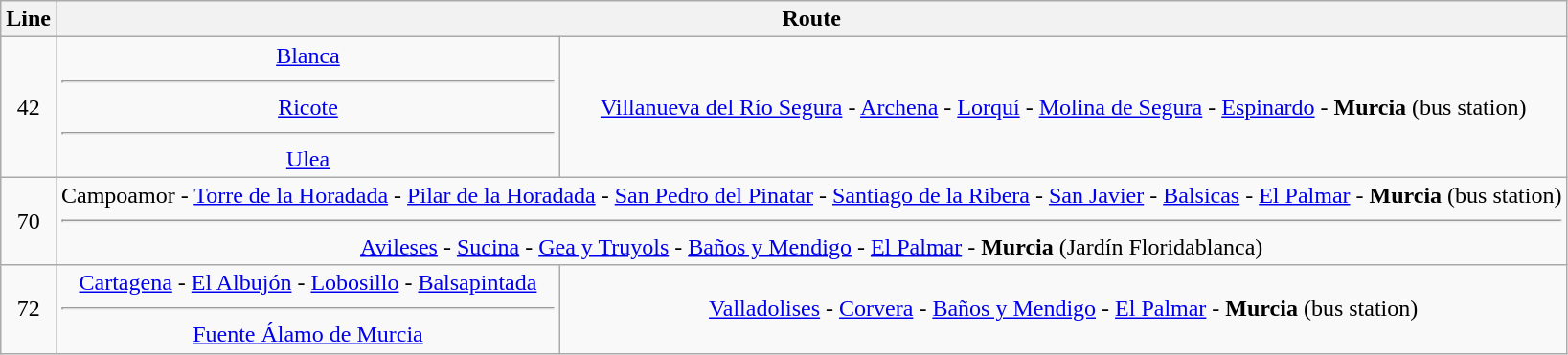<table class="wikitable" border="1">
<tr>
<th>Line</th>
<th colspan="2">Route</th>
</tr>
<tr -->
<td style="text-align:center;">42</td>
<td style="text-align:center;"><a href='#'>Blanca</a> <hr> <a href='#'>Ricote</a> <hr> <a href='#'>Ulea</a></td>
<td style="text-align:center;"><a href='#'>Villanueva del Río Segura</a> - <a href='#'>Archena</a> - <a href='#'>Lorquí</a> - <a href='#'>Molina de Segura</a> - <a href='#'>Espinardo</a> - <strong>Murcia</strong> (bus station)</td>
</tr>
<tr -->
<td style="text-align:center;">70</td>
<td colspan="2" style="text-align:center;">Campoamor - <a href='#'>Torre de la Horadada</a> - <a href='#'>Pilar de la Horadada</a> - <a href='#'>San Pedro del Pinatar</a> - <a href='#'>Santiago de la Ribera</a> - <a href='#'>San Javier</a> - <a href='#'>Balsicas</a> - <a href='#'>El Palmar</a> - <strong>Murcia</strong> (bus station) <hr> <a href='#'>Avileses</a> - <a href='#'>Sucina</a> - <a href='#'>Gea y Truyols</a> - <a href='#'>Baños y Mendigo</a> - <a href='#'>El Palmar</a> - <strong>Murcia</strong> (Jardín Floridablanca)</td>
</tr>
<tr -->
<td style="text-align:center;">72</td>
<td style="text-align:center;"><a href='#'>Cartagena</a> - <a href='#'>El Albujón</a> - <a href='#'>Lobosillo</a> - <a href='#'>Balsapintada</a>  <hr> <a href='#'>Fuente Álamo de Murcia</a></td>
<td style="text-align:center;"><a href='#'>Valladolises</a> - <a href='#'>Corvera</a> - <a href='#'>Baños y Mendigo</a> - <a href='#'>El Palmar</a> - <strong>Murcia</strong> (bus station)</td>
</tr>
</table>
